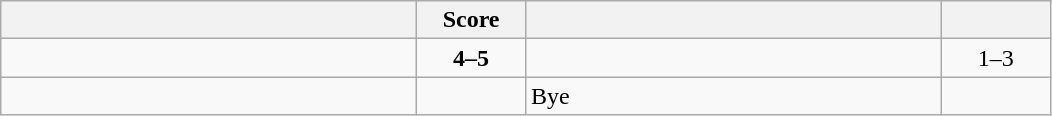<table class="wikitable" style="text-align: center; ">
<tr>
<th align="right" width="270"></th>
<th width="65">Score</th>
<th align="left" width="270"></th>
<th width="65"></th>
</tr>
<tr>
<td align="left"></td>
<td><strong>4–5</strong></td>
<td align="left"><strong></strong></td>
<td>1–3 <strong></strong></td>
</tr>
<tr>
<td align="left"><strong></strong></td>
<td></td>
<td align="left">Bye</td>
<td></td>
</tr>
</table>
